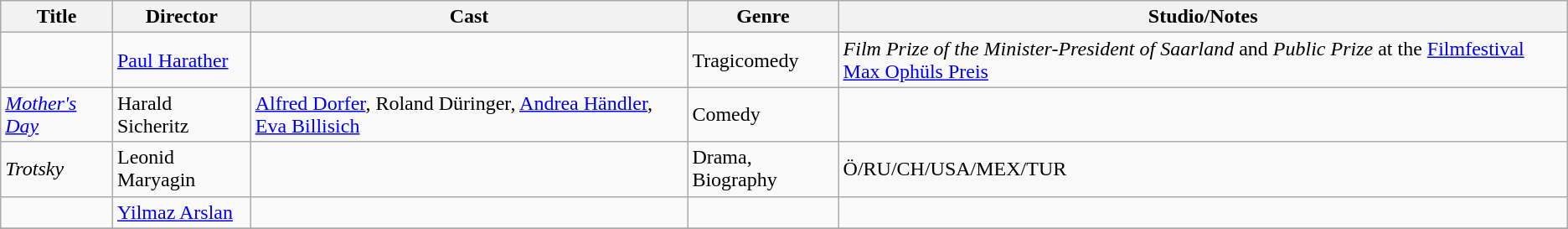<table class="wikitable">
<tr>
<th>Title</th>
<th>Director</th>
<th>Cast</th>
<th>Genre</th>
<th>Studio/Notes</th>
</tr>
<tr>
<td></td>
<td><a href='#'>Paul Harather</a></td>
<td></td>
<td>Tragicomedy</td>
<td><em>Film Prize of the Minister-President of Saarland</em> and <em>Public Prize</em> at the <a href='#'>Filmfestival Max Ophüls Preis</a></td>
</tr>
<tr>
<td><em><a href='#'>Mother's Day</a></em></td>
<td>Harald Sicheritz</td>
<td><a href='#'>Alfred Dorfer</a>, Roland Düringer, <a href='#'>Andrea Händler</a>, <a href='#'>Eva Billisich</a></td>
<td>Comedy</td>
<td></td>
</tr>
<tr>
<td><em>Trotsky</em></td>
<td>Leonid Maryagin</td>
<td></td>
<td>Drama, Biography</td>
<td>Ö/RU/CH/USA/MEX/TUR</td>
</tr>
<tr>
<td></td>
<td><a href='#'>Yilmaz Arslan</a></td>
<td></td>
<td></td>
<td></td>
</tr>
<tr>
</tr>
</table>
